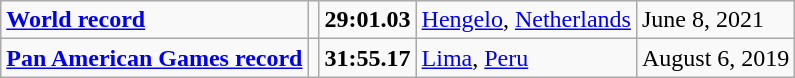<table class="wikitable">
<tr>
<td><strong><a href='#'>World record</a></strong></td>
<td></td>
<td><strong>29:01.03</strong></td>
<td><a href='#'>Hengelo</a>, <a href='#'>Netherlands</a></td>
<td>June 8, 2021</td>
</tr>
<tr>
<td><strong><a href='#'>Pan American Games record</a></strong></td>
<td></td>
<td><strong>31:55.17</strong></td>
<td><a href='#'>Lima</a>, <a href='#'>Peru</a></td>
<td>August 6, 2019</td>
</tr>
</table>
